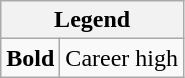<table class="wikitable mw-collapsible mw-collapsed">
<tr>
<th colspan="2">Legend</th>
</tr>
<tr>
<td><strong>Bold</strong></td>
<td>Career high</td>
</tr>
</table>
